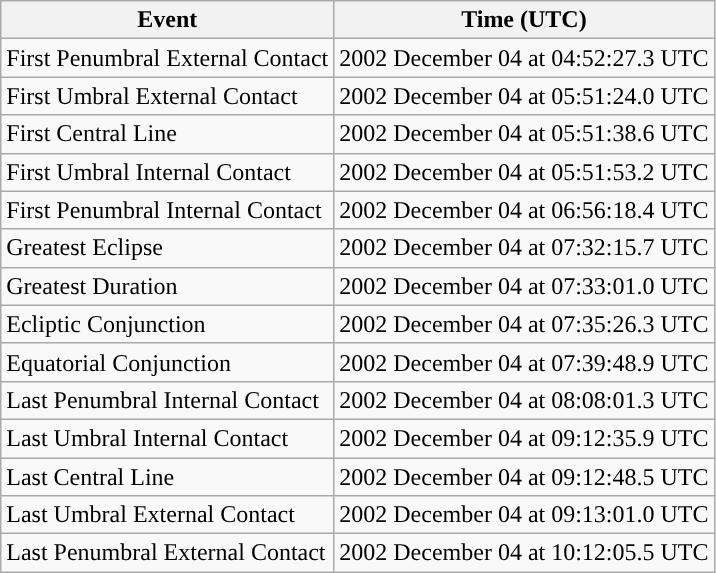<table class="wikitable">
<tr>
<th>Event</th>
<th>Time (UTC)</th>
</tr>
<tr>
<td>First Penumbral External Contact</td>
<td>2002 December 04 at 04:52:27.3 UTC</td>
</tr>
<tr>
<td>First Umbral External Contact</td>
<td>2002 December 04 at 05:51:24.0 UTC</td>
</tr>
<tr>
<td>First Central Line</td>
<td>2002 December 04 at 05:51:38.6 UTC</td>
</tr>
<tr>
<td>First Umbral Internal Contact</td>
<td>2002 December 04 at 05:51:53.2 UTC</td>
</tr>
<tr>
<td>First Penumbral Internal Contact</td>
<td>2002 December 04 at 06:56:18.4 UTC</td>
</tr>
<tr>
<td>Greatest Eclipse</td>
<td>2002 December 04 at 07:32:15.7 UTC</td>
</tr>
<tr>
<td>Greatest Duration</td>
<td>2002 December 04 at 07:33:01.0 UTC</td>
</tr>
<tr>
<td>Ecliptic Conjunction</td>
<td>2002 December 04 at 07:35:26.3 UTC</td>
</tr>
<tr>
<td>Equatorial Conjunction</td>
<td>2002 December 04 at 07:39:48.9 UTC</td>
</tr>
<tr>
<td>Last Penumbral Internal Contact</td>
<td>2002 December 04 at 08:08:01.3 UTC</td>
</tr>
<tr>
<td>Last Umbral Internal Contact</td>
<td>2002 December 04 at 09:12:35.9 UTC</td>
</tr>
<tr>
<td>Last Central Line</td>
<td>2002 December 04 at 09:12:48.5 UTC</td>
</tr>
<tr>
<td>Last Umbral External Contact</td>
<td>2002 December 04 at 09:13:01.0 UTC</td>
</tr>
<tr>
<td>Last Penumbral External Contact</td>
<td>2002 December 04 at 10:12:05.5 UTC</td>
</tr>
</table>
